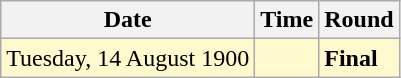<table class="wikitable">
<tr>
<th>Date</th>
<th>Time</th>
<th>Round</th>
</tr>
<tr style=background:lemonchiffon>
<td>Tuesday, 14 August 1900</td>
<td></td>
<td><strong>Final</strong></td>
</tr>
</table>
